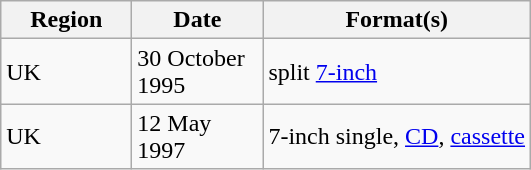<table class="wikitable sortable">
<tr>
<th style="width:80px;">Region</th>
<th style="width:80px;">Date</th>
<th>Format(s)</th>
</tr>
<tr>
<td>UK</td>
<td rowspan=1>30 October 1995</td>
<td rowspan=1>split <a href='#'>7-inch</a></td>
</tr>
<tr>
<td>UK</td>
<td rowspan=1>12 May 1997</td>
<td rowspan-1>7-inch single, <a href='#'>CD</a>, <a href='#'>cassette</a></td>
</tr>
</table>
